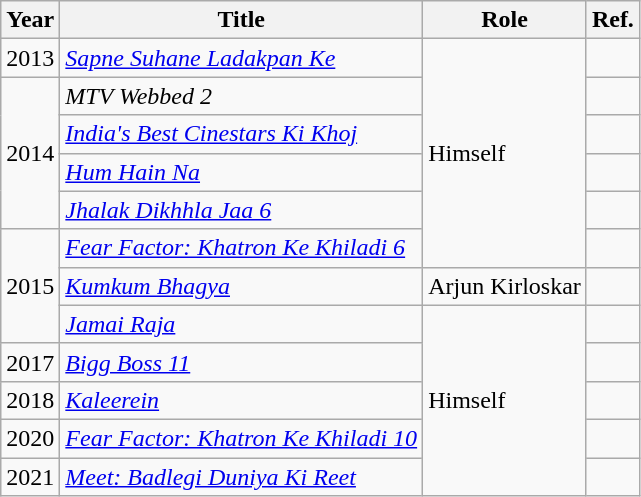<table class="wikitable sortable">
<tr>
<th>Year</th>
<th>Title</th>
<th>Role</th>
<th class="unsortable">Ref.</th>
</tr>
<tr>
<td>2013</td>
<td><em><a href='#'>Sapne Suhane Ladakpan Ke</a></em></td>
<td rowspan="6">Himself</td>
<td style="text-align:center;"></td>
</tr>
<tr>
<td rowspan="4">2014</td>
<td><em>MTV Webbed 2</em></td>
<td style="text-align:center;"></td>
</tr>
<tr>
<td><em><a href='#'>India's Best Cinestars Ki Khoj</a></em></td>
<td></td>
</tr>
<tr>
<td><em><a href='#'>Hum Hain Na</a></em></td>
<td></td>
</tr>
<tr>
<td><em><a href='#'>Jhalak Dikhhla Jaa 6</a></em></td>
<td style="text-align:center;"></td>
</tr>
<tr>
<td rowspan="3">2015</td>
<td><em><a href='#'>Fear Factor: Khatron Ke Khiladi 6</a></em></td>
<td></td>
</tr>
<tr>
<td><em><a href='#'>Kumkum Bhagya</a></em></td>
<td>Arjun Kirloskar</td>
<td style="text-align:center;"></td>
</tr>
<tr>
<td><em><a href='#'>Jamai Raja</a></em></td>
<td rowspan="5">Himself</td>
<td></td>
</tr>
<tr>
<td>2017</td>
<td><em><a href='#'>Bigg Boss 11</a></em></td>
<td></td>
</tr>
<tr>
<td>2018</td>
<td><em><a href='#'>Kaleerein</a></em></td>
<td></td>
</tr>
<tr>
<td>2020</td>
<td><em><a href='#'>Fear Factor: Khatron Ke Khiladi 10</a></em></td>
<td style="text-align:center;"></td>
</tr>
<tr>
<td>2021</td>
<td><em><a href='#'>Meet: Badlegi Duniya Ki Reet</a></em></td>
<td style="text-align:center;"></td>
</tr>
</table>
